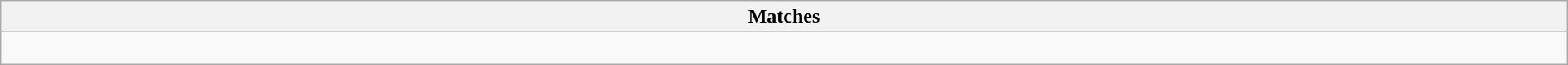<table class="wikitable collapsible collapsed" style="width:100%;">
<tr>
<th>Matches</th>
</tr>
<tr>
<td><br></td>
</tr>
</table>
